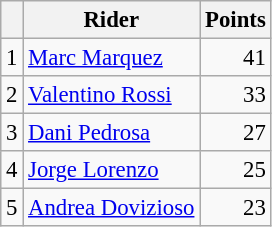<table class="wikitable" style="font-size: 95%;">
<tr>
<th></th>
<th>Rider</th>
<th>Points</th>
</tr>
<tr>
<td align=center>1</td>
<td> <a href='#'>Marc Marquez</a></td>
<td align=right>41</td>
</tr>
<tr>
<td align=center>2</td>
<td> <a href='#'>Valentino Rossi</a></td>
<td align=right>33</td>
</tr>
<tr>
<td align=center>3</td>
<td> <a href='#'>Dani Pedrosa</a></td>
<td align=right>27</td>
</tr>
<tr>
<td align=center>4</td>
<td> <a href='#'>Jorge Lorenzo</a></td>
<td align=right>25</td>
</tr>
<tr>
<td align=center>5</td>
<td> <a href='#'>Andrea Dovizioso</a></td>
<td align=right>23</td>
</tr>
</table>
